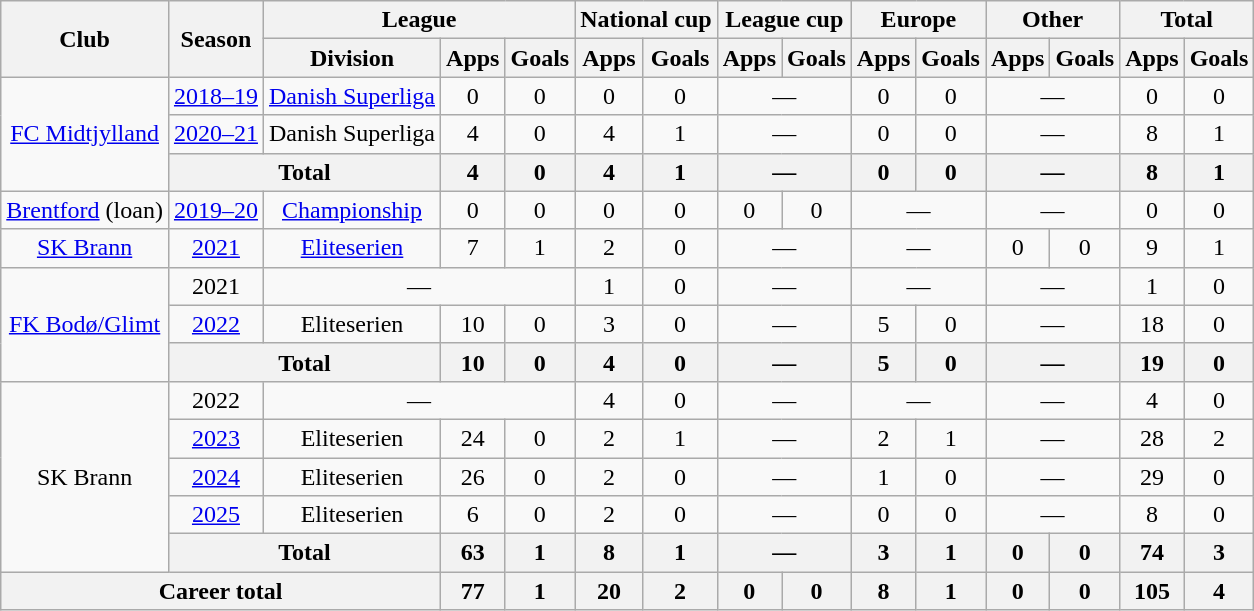<table class="wikitable" style="text-align: center;">
<tr>
<th rowspan="2">Club</th>
<th rowspan="2">Season</th>
<th colspan="3">League</th>
<th colspan="2">National cup</th>
<th colspan="2">League cup</th>
<th colspan="2">Europe</th>
<th colspan="2">Other</th>
<th colspan="2">Total</th>
</tr>
<tr>
<th>Division</th>
<th>Apps</th>
<th>Goals</th>
<th>Apps</th>
<th>Goals</th>
<th>Apps</th>
<th>Goals</th>
<th>Apps</th>
<th>Goals</th>
<th>Apps</th>
<th>Goals</th>
<th>Apps</th>
<th>Goals</th>
</tr>
<tr>
<td rowspan="3"><a href='#'>FC Midtjylland</a></td>
<td><a href='#'>2018–19</a></td>
<td><a href='#'>Danish Superliga</a></td>
<td>0</td>
<td>0</td>
<td>0</td>
<td>0</td>
<td colspan="2">—</td>
<td>0</td>
<td>0</td>
<td colspan="2">—</td>
<td>0</td>
<td>0</td>
</tr>
<tr>
<td><a href='#'>2020–21</a></td>
<td>Danish Superliga</td>
<td>4</td>
<td>0</td>
<td>4</td>
<td>1</td>
<td colspan="2">—</td>
<td>0</td>
<td>0</td>
<td colspan="2">—</td>
<td>8</td>
<td>1</td>
</tr>
<tr>
<th colspan="2">Total</th>
<th>4</th>
<th>0</th>
<th>4</th>
<th>1</th>
<th colspan="2">—</th>
<th>0</th>
<th>0</th>
<th colspan="2">—</th>
<th>8</th>
<th>1</th>
</tr>
<tr>
<td><a href='#'>Brentford</a> (loan)</td>
<td><a href='#'>2019–20</a></td>
<td><a href='#'>Championship</a></td>
<td>0</td>
<td>0</td>
<td>0</td>
<td>0</td>
<td>0</td>
<td>0</td>
<td colspan="2">—</td>
<td colspan="2">—</td>
<td>0</td>
<td>0</td>
</tr>
<tr>
<td><a href='#'>SK Brann</a></td>
<td><a href='#'>2021</a></td>
<td><a href='#'>Eliteserien</a></td>
<td>7</td>
<td>1</td>
<td>2</td>
<td>0</td>
<td colspan="2">—</td>
<td colspan="2">—</td>
<td>0</td>
<td>0</td>
<td>9</td>
<td>1</td>
</tr>
<tr>
<td rowspan="3"><a href='#'>FK Bodø/Glimt</a></td>
<td>2021</td>
<td colspan="3">—</td>
<td>1</td>
<td>0</td>
<td colspan="2">—</td>
<td colspan="2">—</td>
<td colspan="2">—</td>
<td>1</td>
<td>0</td>
</tr>
<tr>
<td><a href='#'>2022</a></td>
<td>Eliteserien</td>
<td>10</td>
<td>0</td>
<td>3</td>
<td>0</td>
<td colspan="2">—</td>
<td>5</td>
<td>0</td>
<td colspan="2">—</td>
<td>18</td>
<td>0</td>
</tr>
<tr>
<th colspan="2">Total</th>
<th>10</th>
<th>0</th>
<th>4</th>
<th>0</th>
<th colspan="2">—</th>
<th>5</th>
<th>0</th>
<th colspan="2">—</th>
<th>19</th>
<th>0</th>
</tr>
<tr>
<td rowspan="5">SK Brann</td>
<td>2022</td>
<td colspan="3">—</td>
<td>4</td>
<td>0</td>
<td colspan="2">—</td>
<td colspan="2">—</td>
<td colspan="2">—</td>
<td>4</td>
<td>0</td>
</tr>
<tr>
<td><a href='#'>2023</a></td>
<td>Eliteserien</td>
<td>24</td>
<td>0</td>
<td>2</td>
<td>1</td>
<td colspan="2">—</td>
<td>2</td>
<td>1</td>
<td colspan="2">—</td>
<td>28</td>
<td>2</td>
</tr>
<tr>
<td><a href='#'>2024</a></td>
<td>Eliteserien</td>
<td>26</td>
<td>0</td>
<td>2</td>
<td>0</td>
<td colspan="2">—</td>
<td>1</td>
<td>0</td>
<td colspan="2">—</td>
<td>29</td>
<td>0</td>
</tr>
<tr>
<td><a href='#'>2025</a></td>
<td>Eliteserien</td>
<td>6</td>
<td>0</td>
<td>2</td>
<td>0</td>
<td colspan="2">—</td>
<td>0</td>
<td>0</td>
<td colspan="2">—</td>
<td>8</td>
<td>0</td>
</tr>
<tr>
<th colspan="2">Total</th>
<th>63</th>
<th>1</th>
<th>8</th>
<th>1</th>
<th colspan="2">—</th>
<th>3</th>
<th>1</th>
<th>0</th>
<th>0</th>
<th>74</th>
<th>3</th>
</tr>
<tr>
<th colspan="3">Career total</th>
<th>77</th>
<th>1</th>
<th>20</th>
<th>2</th>
<th>0</th>
<th>0</th>
<th>8</th>
<th>1</th>
<th>0</th>
<th>0</th>
<th>105</th>
<th>4</th>
</tr>
</table>
